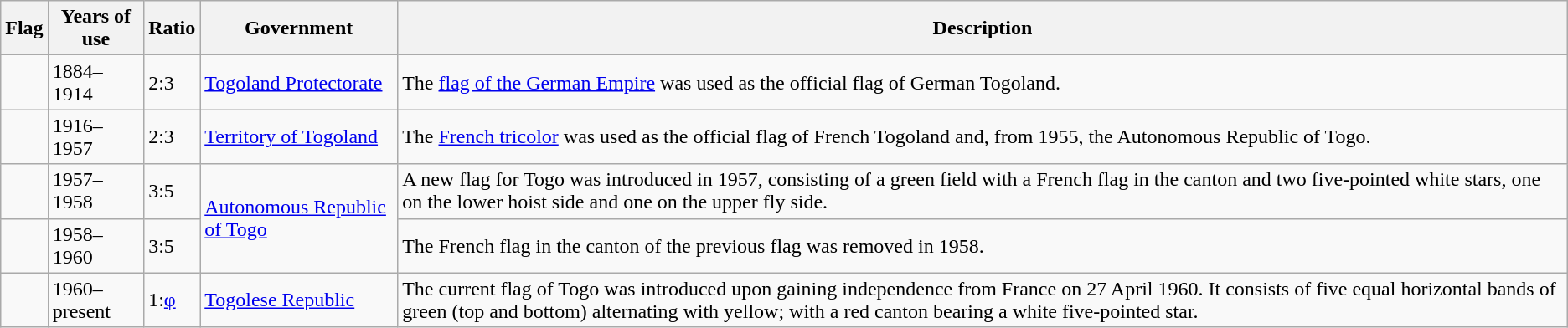<table class="wikitable">
<tr>
<th>Flag</th>
<th>Years of use</th>
<th>Ratio</th>
<th>Government</th>
<th>Description</th>
</tr>
<tr>
<td></td>
<td>1884–1914</td>
<td>2:3</td>
<td><a href='#'>Togoland Protectorate</a></td>
<td>The <a href='#'>flag of the German Empire</a> was used as the official flag of German Togoland.</td>
</tr>
<tr>
<td></td>
<td>1916–1957</td>
<td>2:3</td>
<td><a href='#'>Territory of Togoland</a></td>
<td>The <a href='#'>French tricolor</a> was used as the official flag of French Togoland and, from 1955, the Autonomous Republic of Togo.</td>
</tr>
<tr>
<td></td>
<td>1957–1958</td>
<td>3:5</td>
<td rowspan=2><a href='#'>Autonomous Republic of Togo</a></td>
<td>A new flag for Togo was introduced in 1957, consisting of a green field with a French flag in the canton and two five-pointed white stars, one on the lower hoist side and one on the upper fly side.</td>
</tr>
<tr>
<td></td>
<td>1958–1960</td>
<td>3:5</td>
<td>The French flag in the canton of the previous flag was removed in 1958.</td>
</tr>
<tr>
<td></td>
<td>1960–present</td>
<td>1:<a href='#'>φ</a></td>
<td><a href='#'>Togolese Republic</a></td>
<td>The current flag of Togo was introduced upon gaining independence from France on 27 April 1960. It consists of five equal horizontal bands of green (top and bottom) alternating with yellow; with a red canton bearing a white five-pointed star.</td>
</tr>
</table>
